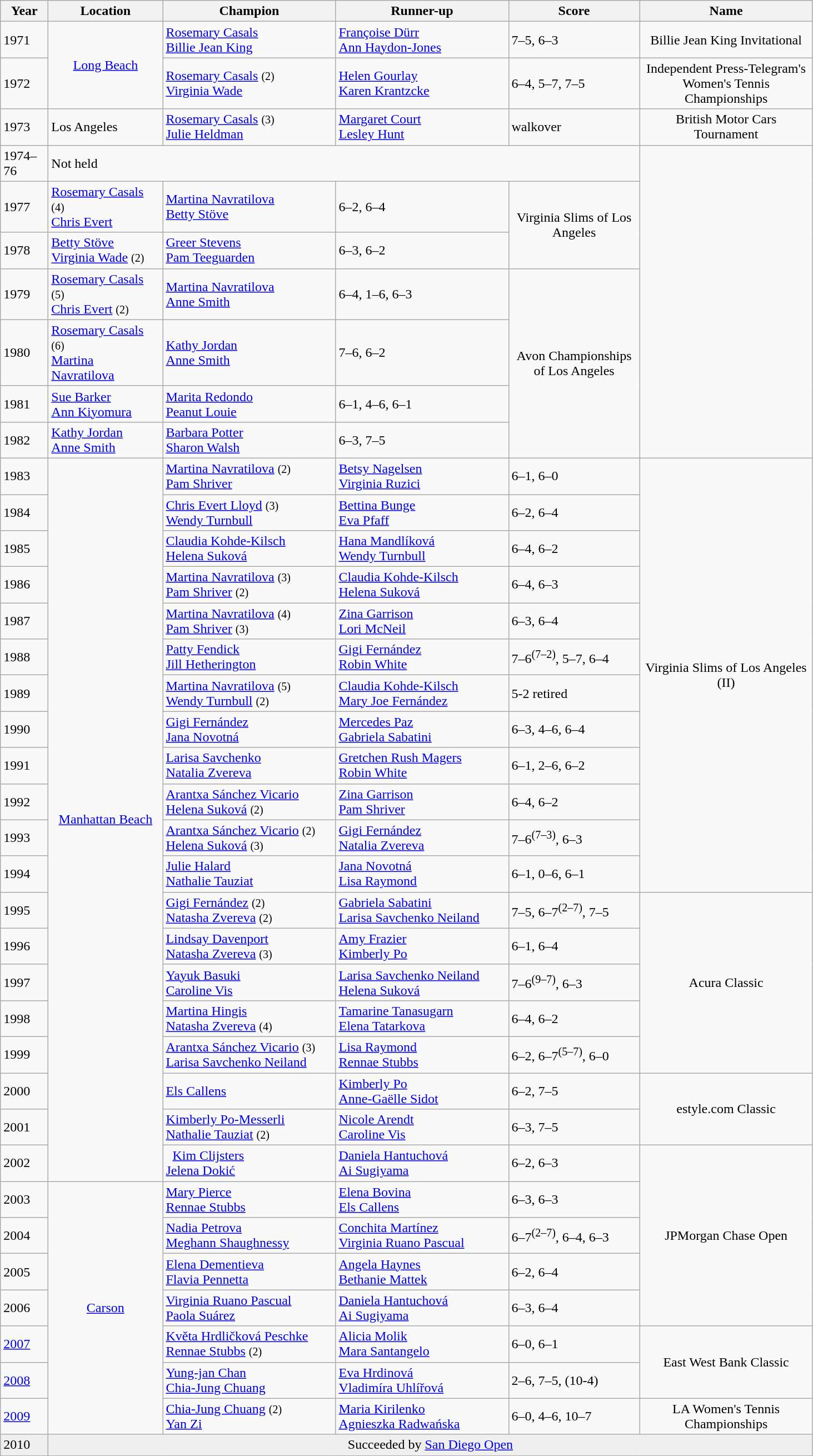<table class="wikitable">
<tr>
<th width="50">Year</th>
<th width="130">Location</th>
<th width="200">Champion</th>
<th width="200">Runner-up</th>
<th width="150">Score</th>
<th width="200">Name</th>
</tr>
<tr>
<td>1971</td>
<td align="center" rowspan="2"><a href='#'>Long Beach</a></td>
<td> <a href='#'>Rosemary Casals</a> <br>  <a href='#'>Billie Jean King</a></td>
<td> <a href='#'>Françoise Dürr</a> <br>  <a href='#'>Ann Haydon-Jones</a></td>
<td>7–5, 6–3</td>
<td align="center">Billie Jean King Invitational</td>
</tr>
<tr>
<td>1972</td>
<td> <a href='#'>Rosemary Casals</a> <small>(2)</small><br>  <a href='#'>Virginia Wade</a></td>
<td> <a href='#'>Helen Gourlay</a> <br>  <a href='#'>Karen Krantzcke</a></td>
<td>6–4, 5–7, 7–5</td>
<td align="center">Independent Press-Telegram's<br>Women's Tennis Championships</td>
</tr>
<tr>
<td>1973</td>
<td>Los Angeles</td>
<td> <a href='#'>Rosemary Casals</a> <small>(3)</small><br>  <a href='#'>Julie Heldman</a></td>
<td> <a href='#'>Margaret Court</a> <br>  <a href='#'>Lesley Hunt</a></td>
<td>walkover</td>
<td align="center">British Motor Cars Tournament</td>
</tr>
<tr>
<td>1974–76</td>
<td colspan="4">Not held</td>
</tr>
<tr>
<td>1977</td>
<td> <a href='#'>Rosemary Casals</a> <small>(4)</small><br>  <a href='#'>Chris Evert</a></td>
<td> <a href='#'>Martina Navratilova</a> <br>  <a href='#'>Betty Stöve</a></td>
<td>6–2, 6–4</td>
<td align="center" rowspan="2">Virginia Slims of Los Angeles</td>
</tr>
<tr>
<td>1978</td>
<td> <a href='#'>Betty Stöve</a> <br>  <a href='#'>Virginia Wade</a> <small>(2)</small></td>
<td> <a href='#'>Greer Stevens</a> <br>  <a href='#'>Pam Teeguarden</a></td>
<td>6–3, 6–2</td>
</tr>
<tr>
<td>1979</td>
<td> <a href='#'>Rosemary Casals</a> <small>(5)</small><br>  <a href='#'>Chris Evert</a> <small>(2)</small></td>
<td> <a href='#'>Martina Navratilova</a> <br>  <a href='#'>Anne Smith</a></td>
<td>6–4, 1–6, 6–3</td>
<td align="center" rowspan="4">Avon Championships of Los Angeles</td>
</tr>
<tr>
<td>1980</td>
<td> <a href='#'>Rosemary Casals</a> <small>(6)</small><br>  <a href='#'>Martina Navratilova</a></td>
<td> <a href='#'>Kathy Jordan</a> <br>  <a href='#'>Anne Smith</a></td>
<td>7–6, 6–2</td>
</tr>
<tr>
<td>1981</td>
<td> <a href='#'>Sue Barker</a> <br>  <a href='#'>Ann Kiyomura</a></td>
<td> <a href='#'>Marita Redondo</a> <br>  <a href='#'>Peanut Louie</a></td>
<td>6–1, 4–6, 6–1</td>
</tr>
<tr>
<td>1982</td>
<td> <a href='#'>Kathy Jordan</a> <br>  <a href='#'>Anne Smith</a></td>
<td> <a href='#'>Barbara Potter</a> <br>  <a href='#'>Sharon Walsh</a></td>
<td>6–3, 7–5</td>
</tr>
<tr>
<td>1983</td>
<td align="center" rowspan="20"><a href='#'>Manhattan Beach</a></td>
<td> <a href='#'>Martina Navratilova</a> <small>(2)</small><br>  <a href='#'>Pam Shriver</a></td>
<td> <a href='#'>Betsy Nagelsen</a> <br>  <a href='#'>Virginia Ruzici</a></td>
<td>6–1, 6–0</td>
<td align="center" rowspan="12">Virginia Slims of Los Angeles (II)</td>
</tr>
<tr>
<td>1984</td>
<td> <a href='#'>Chris Evert Lloyd</a> <small>(3)</small><br>  <a href='#'>Wendy Turnbull</a></td>
<td> <a href='#'>Bettina Bunge</a> <br>  <a href='#'>Eva Pfaff</a></td>
<td>6–2, 6–4</td>
</tr>
<tr>
<td>1985</td>
<td> <a href='#'>Claudia Kohde-Kilsch</a> <br>  <a href='#'>Helena Suková</a></td>
<td> <a href='#'>Hana Mandlíková</a> <br>  <a href='#'>Wendy Turnbull</a></td>
<td>6–4, 6–2</td>
</tr>
<tr>
<td>1986</td>
<td> <a href='#'>Martina Navratilova</a> <small>(3)</small><br>  <a href='#'>Pam Shriver</a> <small>(2)</small></td>
<td> <a href='#'>Claudia Kohde-Kilsch</a> <br>  <a href='#'>Helena Suková</a></td>
<td>6–4, 6–3</td>
</tr>
<tr>
<td>1987</td>
<td> <a href='#'>Martina Navratilova</a> <small>(4)</small><br>  <a href='#'>Pam Shriver</a> <small>(3)</small></td>
<td> <a href='#'>Zina Garrison</a> <br>  <a href='#'>Lori McNeil</a></td>
<td>6–3, 6–4</td>
</tr>
<tr>
<td>1988</td>
<td> <a href='#'>Patty Fendick</a> <br>  <a href='#'>Jill Hetherington</a></td>
<td> <a href='#'>Gigi Fernández</a> <br>  <a href='#'>Robin White</a></td>
<td>7–6<sup>(7–2)</sup>, 5–7, 6–4</td>
</tr>
<tr>
<td>1989</td>
<td> <a href='#'>Martina Navratilova</a> <small>(5)</small><br>  <a href='#'>Wendy Turnbull</a> <small>(2)</small></td>
<td> <a href='#'>Claudia Kohde-Kilsch</a> <br>  <a href='#'>Mary Joe Fernández</a></td>
<td>5-2 retired</td>
</tr>
<tr>
<td>1990</td>
<td> <a href='#'>Gigi Fernández</a> <br>  <a href='#'>Jana Novotná</a></td>
<td> <a href='#'>Mercedes Paz</a> <br>  <a href='#'>Gabriela Sabatini</a></td>
<td>6–3, 4–6, 6–4</td>
</tr>
<tr>
<td>1991</td>
<td> <a href='#'>Larisa Savchenko</a> <br>  <a href='#'>Natalia Zvereva</a></td>
<td> <a href='#'>Gretchen Rush Magers</a> <br>  <a href='#'>Robin White</a></td>
<td>6–1, 2–6, 6–2</td>
</tr>
<tr>
<td>1992</td>
<td> <a href='#'>Arantxa Sánchez Vicario</a> <br>  <a href='#'>Helena Suková</a> <small>(2)</small></td>
<td> <a href='#'>Zina Garrison</a> <br>  <a href='#'>Pam Shriver</a></td>
<td>6–4, 6–2</td>
</tr>
<tr>
<td>1993</td>
<td> <a href='#'>Arantxa Sánchez Vicario</a> <small>(2)</small><br>  <a href='#'>Helena Suková</a> <small>(3)</small></td>
<td> <a href='#'>Gigi Fernández</a> <br>  <a href='#'>Natalia Zvereva</a></td>
<td>7–6<sup>(7–3)</sup>, 6–3</td>
</tr>
<tr>
<td>1994</td>
<td> <a href='#'>Julie Halard</a> <br>  <a href='#'>Nathalie Tauziat</a></td>
<td> <a href='#'>Jana Novotná</a> <br>  <a href='#'>Lisa Raymond</a></td>
<td>6–1, 0–6, 6–1</td>
</tr>
<tr>
<td>1995</td>
<td> <a href='#'>Gigi Fernández</a> <small>(2)</small><br>  <a href='#'>Natasha Zvereva</a> <small>(2)</small></td>
<td> <a href='#'>Gabriela Sabatini</a> <br>  <a href='#'>Larisa Savchenko Neiland</a></td>
<td>7–5, 6–7<sup>(2–7)</sup>, 7–5</td>
<td align="center" rowspan="5">Acura Classic</td>
</tr>
<tr>
<td>1996</td>
<td> <a href='#'>Lindsay Davenport</a> <br>  <a href='#'>Natasha Zvereva</a> <small>(3)</small></td>
<td> <a href='#'>Amy Frazier</a> <br>  <a href='#'>Kimberly Po</a></td>
<td>6–1, 6–4</td>
</tr>
<tr>
<td>1997</td>
<td> <a href='#'>Yayuk Basuki</a> <br>  <a href='#'>Caroline Vis</a></td>
<td> <a href='#'>Larisa Savchenko Neiland</a> <br>  <a href='#'>Helena Suková</a></td>
<td>7–6<sup>(9–7)</sup>, 6–3</td>
</tr>
<tr>
<td>1998</td>
<td> <a href='#'>Martina Hingis</a> <br>  <a href='#'>Natasha Zvereva</a> <small>(4)</small></td>
<td> <a href='#'>Tamarine Tanasugarn</a> <br>  <a href='#'>Elena Tatarkova</a></td>
<td>6–4, 6–2</td>
</tr>
<tr>
<td>1999</td>
<td> <a href='#'>Arantxa Sánchez Vicario</a> <small>(3)</small><br>  <a href='#'>Larisa Savchenko Neiland</a></td>
<td> <a href='#'>Lisa Raymond</a> <br>  <a href='#'>Rennae Stubbs</a></td>
<td>6–2, 6–7<sup>(5–7)</sup>, 6–0</td>
</tr>
<tr>
<td>2000</td>
<td> <a href='#'>Els Callens</a> <br> </td>
<td> <a href='#'>Kimberly Po</a> <br>  <a href='#'>Anne-Gaëlle Sidot</a></td>
<td>6–2, 7–5</td>
<td align="center" rowspan="2">estyle.com Classic</td>
</tr>
<tr>
<td>2001</td>
<td> <a href='#'>Kimberly Po-Messerli</a> <br>  <a href='#'>Nathalie Tauziat</a> <small>(2)</small></td>
<td> <a href='#'>Nicole Arendt</a> <br>  <a href='#'>Caroline Vis</a></td>
<td>6–3, 7–5</td>
</tr>
<tr>
<td>2002</td>
<td>  <a href='#'>Kim Clijsters</a> <br>  <a href='#'>Jelena Dokić</a></td>
<td> <a href='#'>Daniela Hantuchová</a> <br>  <a href='#'>Ai Sugiyama</a></td>
<td>6–2, 6–3</td>
<td align="center" rowspan="5">JPMorgan Chase Open</td>
</tr>
<tr>
<td>2003</td>
<td align="center" rowspan="7"><a href='#'>Carson</a></td>
<td> <a href='#'>Mary Pierce</a> <br>  <a href='#'>Rennae Stubbs</a></td>
<td> <a href='#'>Elena Bovina</a> <br>  <a href='#'>Els Callens</a></td>
<td>6–3, 6–3</td>
</tr>
<tr>
<td>2004</td>
<td> <a href='#'>Nadia Petrova</a> <br>  <a href='#'>Meghann Shaughnessy</a></td>
<td> <a href='#'>Conchita Martínez</a> <br>  <a href='#'>Virginia Ruano Pascual</a></td>
<td>6–7<sup>(2–7)</sup>, 6–4, 6–3</td>
</tr>
<tr>
<td>2005</td>
<td> <a href='#'>Elena Dementieva</a> <br>  <a href='#'>Flavia Pennetta</a></td>
<td> <a href='#'>Angela Haynes</a> <br>  <a href='#'>Bethanie Mattek</a></td>
<td>6–2, 6–4</td>
</tr>
<tr>
<td>2006</td>
<td> <a href='#'>Virginia Ruano Pascual</a> <br>  <a href='#'>Paola Suárez</a></td>
<td> <a href='#'>Daniela Hantuchová</a> <br>  <a href='#'>Ai Sugiyama</a></td>
<td>6–3, 6–4</td>
</tr>
<tr>
<td><a href='#'>2007</a></td>
<td> <a href='#'>Květa Hrdličková Peschke</a><br>  <a href='#'>Rennae Stubbs</a> <small>(2)</small></td>
<td> <a href='#'>Alicia Molik</a><br> <a href='#'>Mara Santangelo</a></td>
<td>6–0, 6–1</td>
<td align="center" rowspan="2">East West Bank Classic</td>
</tr>
<tr>
<td><a href='#'>2008</a></td>
<td> <a href='#'>Yung-jan Chan</a><br>  <a href='#'>Chia-Jung Chuang</a></td>
<td> <a href='#'>Eva Hrdinová</a><br> <a href='#'>Vladimíra Uhlířová</a></td>
<td>2–6, 7–5, (10-4)</td>
</tr>
<tr>
<td><a href='#'>2009</a></td>
<td> <a href='#'>Chia-Jung Chuang</a> <small>(2)</small><br>  <a href='#'>Yan Zi</a></td>
<td> <a href='#'>Maria Kirilenko</a><br> <a href='#'>Agnieszka Radwańska</a></td>
<td>6–0, 4–6, 10–7</td>
<td align="center">LA Women's Tennis Championships</td>
</tr>
<tr>
<td style="background:#efefef">2010</td>
<td colspan=5 align=center style="background:#efefef">Succeeded by <a href='#'>San Diego Open</a></td>
</tr>
</table>
